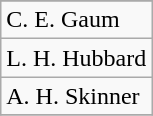<table class="wikitable">
<tr>
</tr>
<tr>
<td>C. E. Gaum</td>
</tr>
<tr>
<td>L. H. Hubbard</td>
</tr>
<tr>
<td>A. H. Skinner</td>
</tr>
<tr>
</tr>
</table>
